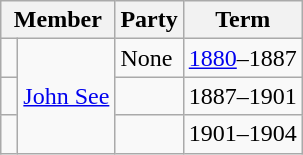<table class="wikitable">
<tr>
<th colspan="2">Member</th>
<th>Party</th>
<th>Term</th>
</tr>
<tr>
<td> </td>
<td rowspan="3"><a href='#'>John See</a></td>
<td>None</td>
<td><a href='#'>1880</a>–1887</td>
</tr>
<tr>
<td> </td>
<td></td>
<td>1887–1901</td>
</tr>
<tr>
<td> </td>
<td></td>
<td>1901–1904</td>
</tr>
</table>
